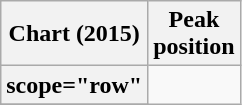<table class="wikitable plainrowheaders" style="text-align:center;">
<tr>
<th scope="col">Chart (2015)</th>
<th scope="col">Peak<br>position</th>
</tr>
<tr>
<th>scope="row"</th>
</tr>
<tr>
</tr>
</table>
